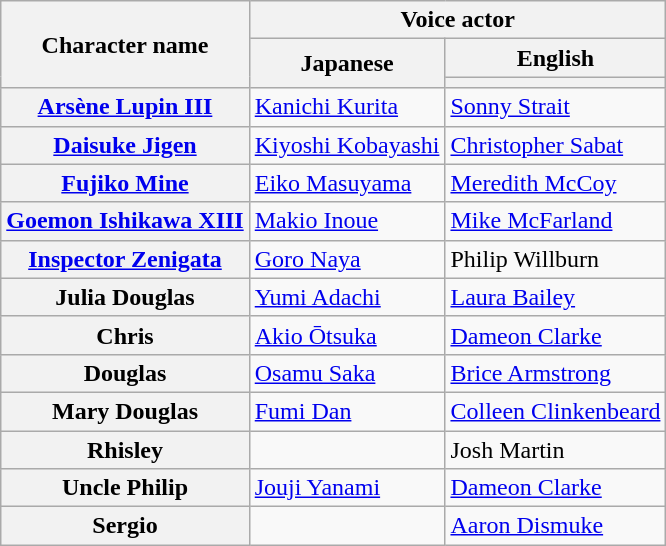<table class="wikitable plainrowheaders">
<tr>
<th rowspan="3">Character name</th>
<th colspan="2">Voice actor</th>
</tr>
<tr>
<th rowspan="2">Japanese</th>
<th>English</th>
</tr>
<tr>
<th></th>
</tr>
<tr>
<th scope="row"><a href='#'>Arsène Lupin III</a></th>
<td><a href='#'>Kanichi Kurita</a></td>
<td><a href='#'>Sonny Strait</a></td>
</tr>
<tr>
<th scope="row"><a href='#'>Daisuke Jigen</a></th>
<td><a href='#'>Kiyoshi Kobayashi</a></td>
<td><a href='#'>Christopher Sabat</a></td>
</tr>
<tr>
<th scope="row"><a href='#'>Fujiko Mine</a></th>
<td><a href='#'>Eiko Masuyama</a></td>
<td><a href='#'>Meredith McCoy</a></td>
</tr>
<tr>
<th scope="row"><a href='#'>Goemon Ishikawa XIII</a></th>
<td><a href='#'>Makio Inoue</a></td>
<td><a href='#'>Mike McFarland</a></td>
</tr>
<tr>
<th scope="row"><a href='#'>Inspector Zenigata</a></th>
<td><a href='#'>Goro Naya</a></td>
<td>Philip Willburn</td>
</tr>
<tr>
<th scope="row">Julia Douglas</th>
<td><a href='#'>Yumi Adachi</a></td>
<td><a href='#'>Laura Bailey</a></td>
</tr>
<tr>
<th scope="row">Chris</th>
<td><a href='#'>Akio Ōtsuka</a></td>
<td><a href='#'>Dameon Clarke</a></td>
</tr>
<tr>
<th scope="row">Douglas</th>
<td><a href='#'>Osamu Saka</a></td>
<td><a href='#'>Brice Armstrong</a></td>
</tr>
<tr>
<th scope="row">Mary Douglas</th>
<td><a href='#'>Fumi Dan</a></td>
<td><a href='#'>Colleen Clinkenbeard</a></td>
</tr>
<tr>
<th scope="row">Rhisley</th>
<td></td>
<td>Josh Martin</td>
</tr>
<tr>
<th scope="row">Uncle Philip</th>
<td><a href='#'>Jouji Yanami</a></td>
<td><a href='#'>Dameon Clarke</a></td>
</tr>
<tr>
<th scope="row">Sergio</th>
<td></td>
<td><a href='#'>Aaron Dismuke</a></td>
</tr>
</table>
